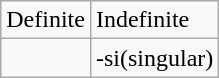<table class="wikitable">
<tr>
<td>Definite</td>
<td>Indefinite</td>
</tr>
<tr>
<td></td>
<td>-si(singular)</td>
</tr>
</table>
